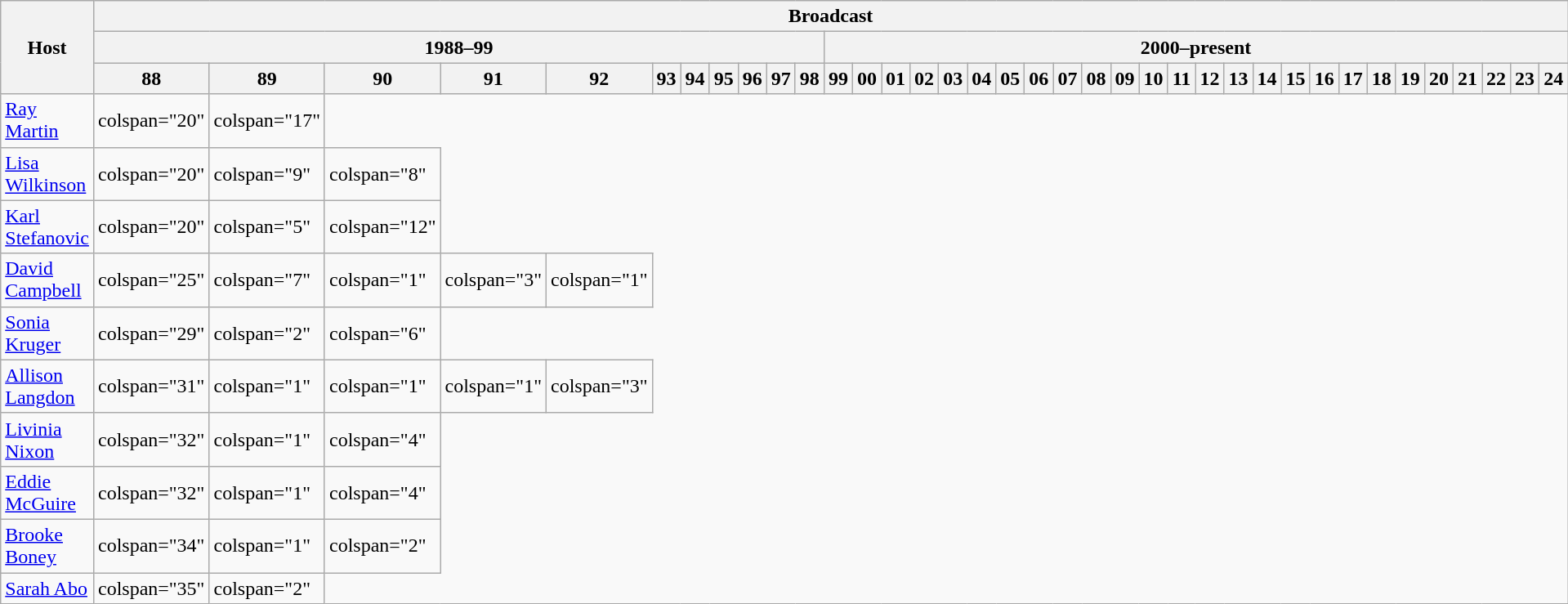<table class="wikitable plainrowheaders">
<tr>
<th scope="col" rowspan="3" style="width:12%;">Host</th>
<th scope="col" colspan="43"  style="width:100%;">Broadcast</th>
</tr>
<tr>
<th scope="col" colspan="11"  style="width:100%;">1988–99</th>
<th scope="col" colspan="26"  style="width:100%;">2000–present</th>
</tr>
<tr>
<th scope="col" style="width:2.5%;">88</th>
<th scope="col" style="width:2.5%;">89</th>
<th scope="col" style="width:2.5%;">90</th>
<th scope="col" style="width:2.5%;">91</th>
<th scope="col" style="width:2.5%;">92</th>
<th scope="col" style="width:2.5%;">93</th>
<th scope="col" style="width:2.5%;">94</th>
<th scope="col" style="width:2.5%;">95</th>
<th scope="col" style="width:2.5%;">96</th>
<th scope="col" style="width:2.5%;">97</th>
<th scope="col" style="width:2.5%;">98</th>
<th scope="col" style="width:2.5%;">99</th>
<th scope="col" style="width:2.5%;">00</th>
<th scope="col" style="width:2.5%;">01</th>
<th scope="col" style="width:2.5%;">02</th>
<th scope="col" style="width:2.5%;">03</th>
<th scope="col" style="width:2.5%;">04</th>
<th scope="col" style="width:2.5%;">05</th>
<th scope="col" style="width:2.5%;">06</th>
<th scope="col" style="width:2.5%;">07</th>
<th scope="col" style="width:2.5%;">08</th>
<th scope="col" style="width:2.5%;">09</th>
<th scope="col" style="width:2.5%;">10</th>
<th scope="col" style="width:2.5%;">11</th>
<th scope="col" style="width:2.5%;">12</th>
<th scope="col" style="width:2.5%;">13</th>
<th scope="col" style="width:2.5%;">14</th>
<th scope="col" style="width:2.5%;">15</th>
<th scope="col" style="width:2.5%;">16</th>
<th scope="col" style="width:2.5%;">17</th>
<th scope="col" style="width:2.5%;">18</th>
<th scope="col" style="width:2.5%;">19</th>
<th scope="col" style="width:2.5%;">20</th>
<th scope="col" style="width:2.5%;">21</th>
<th scope="col" style="width:2.5%;">22</th>
<th scope="col" style="width:2.5%;">23</th>
<th scope="col" style="width:2.5%;">24</th>
</tr>
<tr>
<td scope="row"><a href='#'>Ray Martin</a></td>
<td>colspan="20" </td>
<td>colspan="17" </td>
</tr>
<tr>
<td scope="row"><a href='#'>Lisa Wilkinson</a></td>
<td>colspan="20" </td>
<td>colspan="9" </td>
<td>colspan="8" </td>
</tr>
<tr>
<td scope="row"><a href='#'>Karl Stefanovic</a></td>
<td>colspan="20" </td>
<td>colspan="5" </td>
<td>colspan="12" </td>
</tr>
<tr>
<td scope="row"><a href='#'>David Campbell</a></td>
<td>colspan="25" </td>
<td>colspan="7" </td>
<td>colspan="1" </td>
<td>colspan="3" </td>
<td>colspan="1"  </td>
</tr>
<tr>
<td scope="row"><a href='#'>Sonia Kruger</a></td>
<td>colspan="29" </td>
<td>colspan="2" </td>
<td>colspan="6" </td>
</tr>
<tr>
<td scope="row"><a href='#'>Allison Langdon</a></td>
<td>colspan="31" </td>
<td>colspan="1" </td>
<td>colspan="1" </td>
<td>colspan="1" </td>
<td>colspan="3" </td>
</tr>
<tr>
<td scope="row"><a href='#'>Livinia Nixon</a></td>
<td>colspan="32" </td>
<td>colspan="1" </td>
<td>colspan="4" </td>
</tr>
<tr>
<td scope="row"><a href='#'>Eddie McGuire</a></td>
<td>colspan="32" </td>
<td>colspan="1" </td>
<td>colspan="4" </td>
</tr>
<tr>
<td scope="row"><a href='#'>Brooke Boney</a></td>
<td>colspan="34" </td>
<td>colspan="1" </td>
<td>colspan="2" </td>
</tr>
<tr>
<td scope="row"><a href='#'>Sarah Abo</a></td>
<td>colspan="35" </td>
<td>colspan="2" </td>
</tr>
</table>
